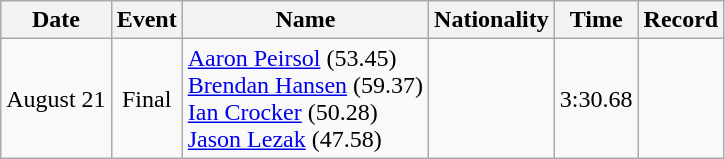<table class=wikitable style=text-align:center>
<tr>
<th>Date</th>
<th>Event</th>
<th>Name</th>
<th>Nationality</th>
<th>Time</th>
<th>Record</th>
</tr>
<tr>
<td>August 21</td>
<td>Final</td>
<td align=left><a href='#'>Aaron Peirsol</a> (53.45)<br><a href='#'>Brendan Hansen</a> (59.37)<br><a href='#'>Ian Crocker</a> (50.28)<br><a href='#'>Jason Lezak</a> (47.58)</td>
<td align=left></td>
<td>3:30.68</td>
<td></td>
</tr>
</table>
